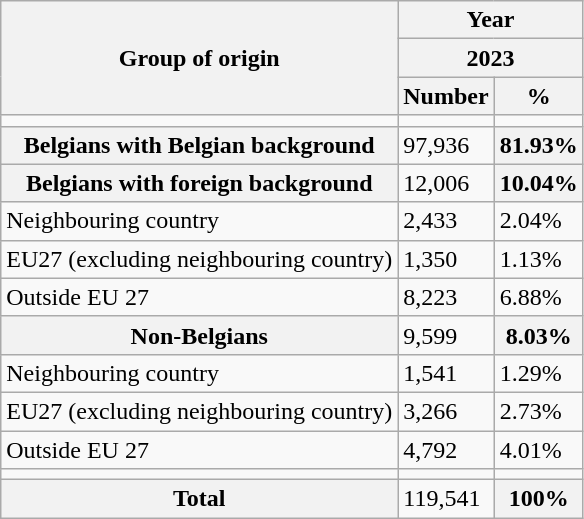<table class="wikitable sortable mw-collapsible">
<tr>
<th rowspan="3">Group of origin</th>
<th colspan="2">Year</th>
</tr>
<tr>
<th colspan="2">2023</th>
</tr>
<tr>
<th>Number</th>
<th>%</th>
</tr>
<tr>
<td></td>
<td></td>
<td></td>
</tr>
<tr>
<th>Belgians with Belgian background</th>
<td>97,936</td>
<th>81.93%</th>
</tr>
<tr>
<th>Belgians with foreign background</th>
<td>12,006</td>
<th>10.04%</th>
</tr>
<tr>
<td>Neighbouring country</td>
<td>2,433</td>
<td>2.04%</td>
</tr>
<tr>
<td>EU27 (excluding neighbouring country)</td>
<td>1,350</td>
<td>1.13%</td>
</tr>
<tr>
<td>Outside EU 27</td>
<td>8,223</td>
<td>6.88%</td>
</tr>
<tr>
<th>Non-Belgians</th>
<td>9,599</td>
<th>8.03%</th>
</tr>
<tr>
<td>Neighbouring country</td>
<td>1,541</td>
<td>1.29%</td>
</tr>
<tr>
<td>EU27 (excluding neighbouring country)</td>
<td>3,266</td>
<td>2.73%</td>
</tr>
<tr>
<td>Outside EU 27</td>
<td>4,792</td>
<td>4.01%</td>
</tr>
<tr>
<td></td>
<td></td>
<td></td>
</tr>
<tr>
<th>Total</th>
<td>119,541</td>
<th>100%</th>
</tr>
</table>
